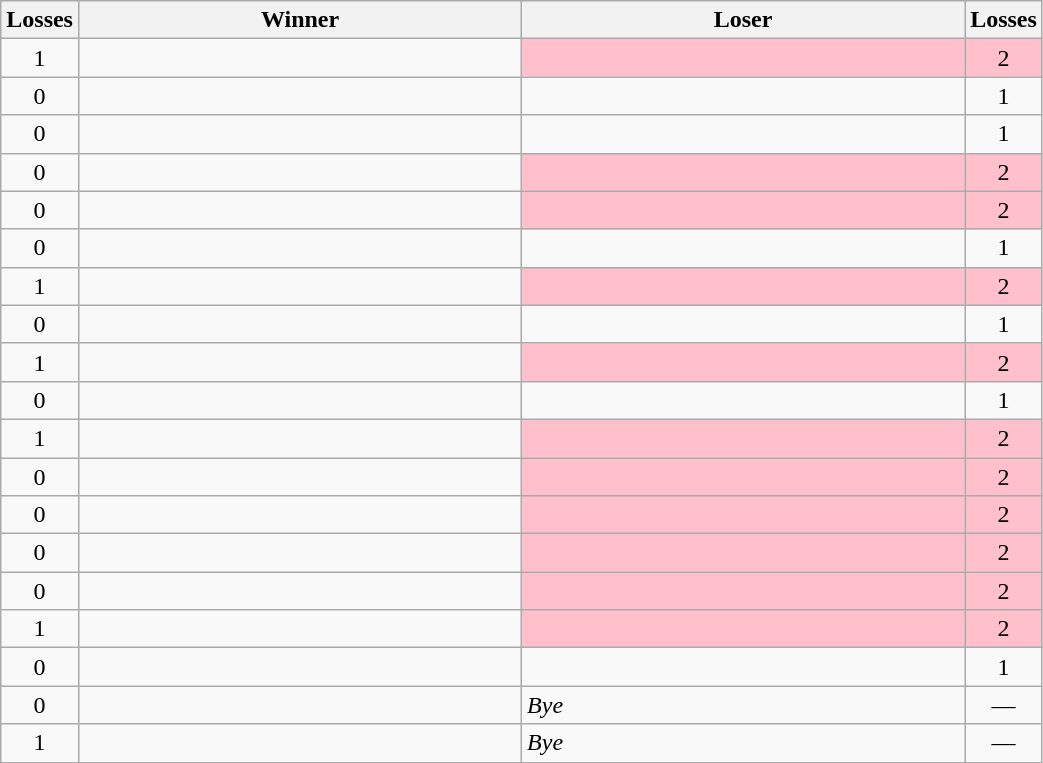<table class=wikitable>
<tr>
<th style="width:0.5em">Losses</th>
<th style="width:18em">Winner</th>
<th style="width:18em">Loser</th>
<th style="width:0.5em">Losses</th>
</tr>
<tr>
<td align=center>1</td>
<td></td>
<td bgcolor=pink></td>
<td bgcolor=pink align=center>2</td>
</tr>
<tr>
<td align=center>0</td>
<td></td>
<td></td>
<td align=center>1</td>
</tr>
<tr>
<td align=center>0</td>
<td></td>
<td></td>
<td align=center>1</td>
</tr>
<tr>
<td align=center>0</td>
<td></td>
<td bgcolor=pink></td>
<td bgcolor=pink align=center>2</td>
</tr>
<tr>
<td align=center>0</td>
<td></td>
<td bgcolor=pink></td>
<td bgcolor=pink align=center>2</td>
</tr>
<tr>
<td align=center>0</td>
<td></td>
<td></td>
<td align=center>1</td>
</tr>
<tr>
<td align=center>1</td>
<td></td>
<td bgcolor=pink></td>
<td bgcolor=pink align=center>2</td>
</tr>
<tr>
<td align=center>0</td>
<td></td>
<td></td>
<td align=center>1</td>
</tr>
<tr>
<td align=center>1</td>
<td></td>
<td bgcolor=pink></td>
<td bgcolor=pink align=center>2</td>
</tr>
<tr>
<td align=center>0</td>
<td></td>
<td></td>
<td align=center>1</td>
</tr>
<tr>
<td align=center>1</td>
<td></td>
<td bgcolor=pink></td>
<td bgcolor=pink align=center>2</td>
</tr>
<tr>
<td align=center>0</td>
<td></td>
<td bgcolor=pink></td>
<td bgcolor=pink align=center>2</td>
</tr>
<tr>
<td align=center>0</td>
<td></td>
<td bgcolor=pink></td>
<td bgcolor=pink align=center>2</td>
</tr>
<tr>
<td align=center>0</td>
<td></td>
<td bgcolor=pink></td>
<td bgcolor=pink align=center>2</td>
</tr>
<tr>
<td align=center>0</td>
<td></td>
<td bgcolor=pink></td>
<td bgcolor=pink align=center>2</td>
</tr>
<tr>
<td align=center>1</td>
<td></td>
<td bgcolor=pink></td>
<td bgcolor=pink align=center>2</td>
</tr>
<tr>
<td align=center>0</td>
<td></td>
<td></td>
<td align=center>1</td>
</tr>
<tr>
<td align=center>0</td>
<td></td>
<td><em>Bye</em></td>
<td align=center>—</td>
</tr>
<tr>
<td align=center>1</td>
<td></td>
<td><em>Bye</em></td>
<td align=center>—</td>
</tr>
</table>
